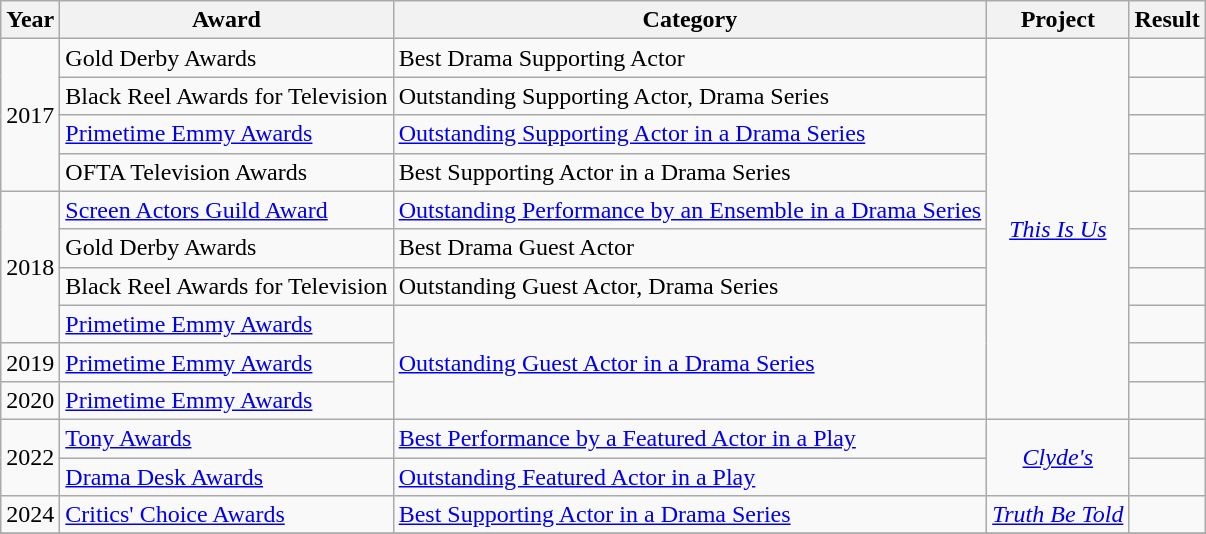<table class="wikitable sortable">
<tr>
<th>Year</th>
<th>Award</th>
<th>Category</th>
<th>Project</th>
<th>Result</th>
</tr>
<tr>
<td rowspan="4">2017</td>
<td>Gold Derby Awards</td>
<td>Best Drama Supporting Actor</td>
<td rowspan="10" style="text-align:center;"><em><a href='#'>This Is Us</a></em></td>
<td></td>
</tr>
<tr>
<td>Black Reel Awards for Television</td>
<td>Outstanding Supporting Actor, Drama Series</td>
<td></td>
</tr>
<tr>
<td><a href='#'>Primetime Emmy Awards</a></td>
<td><a href='#'>Outstanding Supporting Actor in a Drama Series</a></td>
<td></td>
</tr>
<tr>
<td>OFTA Television Awards</td>
<td>Best Supporting Actor in a Drama Series</td>
<td></td>
</tr>
<tr>
<td rowspan="4">2018</td>
<td><a href='#'>Screen Actors Guild Award</a></td>
<td><a href='#'>Outstanding Performance by an Ensemble in a Drama Series</a></td>
<td></td>
</tr>
<tr>
<td>Gold Derby Awards</td>
<td>Best Drama Guest Actor</td>
<td></td>
</tr>
<tr>
<td>Black Reel Awards for Television</td>
<td>Outstanding Guest Actor, Drama Series</td>
<td></td>
</tr>
<tr>
<td><a href='#'>Primetime Emmy Awards</a></td>
<td rowspan="3"><a href='#'>Outstanding Guest Actor in a Drama Series</a></td>
<td></td>
</tr>
<tr>
<td>2019</td>
<td><a href='#'>Primetime Emmy Awards</a></td>
<td></td>
</tr>
<tr>
<td>2020</td>
<td><a href='#'>Primetime Emmy Awards</a></td>
<td></td>
</tr>
<tr>
<td rowspan=2>2022</td>
<td><a href='#'>Tony Awards</a></td>
<td><a href='#'>Best Performance by a Featured Actor in a Play</a></td>
<td rowspan=2 style="text-align:center;"><em><a href='#'>Clyde's</a></em></td>
<td></td>
</tr>
<tr>
<td><a href='#'>Drama Desk Awards</a></td>
<td><a href='#'>Outstanding Featured Actor in a Play</a></td>
<td></td>
</tr>
<tr>
<td>2024</td>
<td><a href='#'>Critics' Choice Awards</a></td>
<td><a href='#'>Best Supporting Actor in a Drama Series</a></td>
<td style="text-align:center;"><em><a href='#'>Truth Be Told</a></em></td>
<td></td>
</tr>
<tr>
</tr>
</table>
